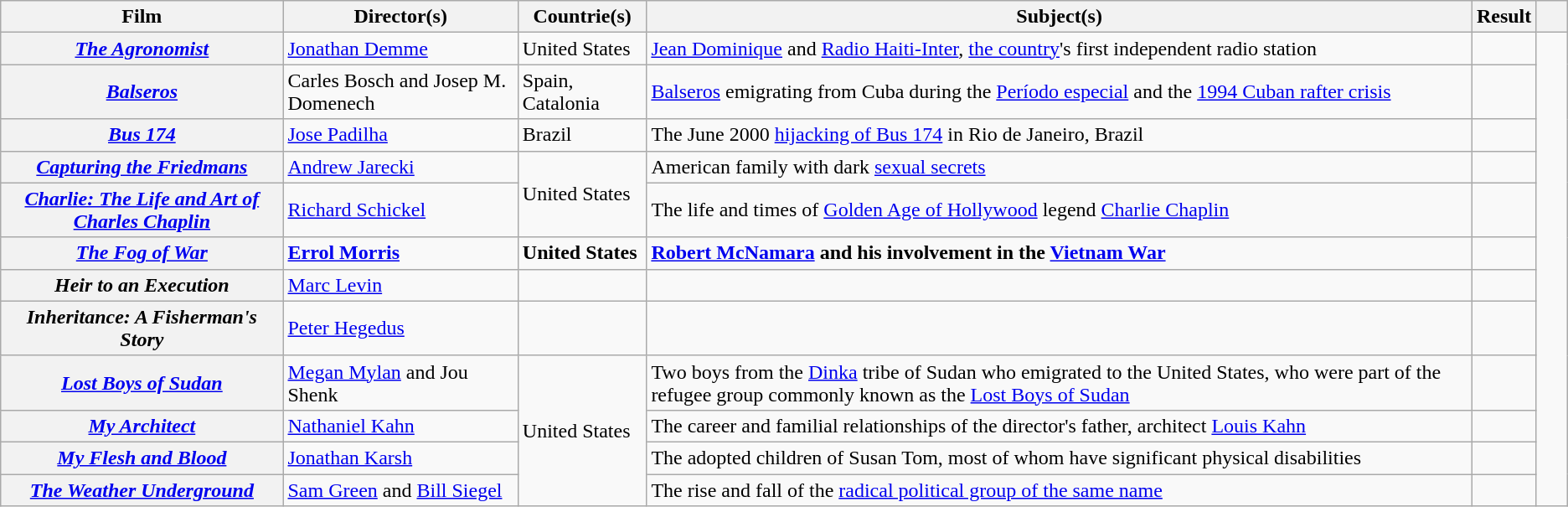<table class="wikitable sortable plainrowheaders">
<tr>
<th scope="col">Film</th>
<th scope="col">Director(s)</th>
<th scope="col">Countrie(s)</th>
<th scope="col">Subject(s)</th>
<th scope="col">Result</th>
<th scope="col" style="width:2%;"></th>
</tr>
<tr>
<th scope="row"><em><a href='#'>The Agronomist</a></em></th>
<td><a href='#'>Jonathan Demme</a></td>
<td>United States</td>
<td><a href='#'>Jean Dominique</a> and <a href='#'>Radio Haiti-Inter</a>, <a href='#'>the country</a>'s first independent radio station</td>
<td></td>
<td align="center" rowspan="12"></td>
</tr>
<tr>
<th scope="row"><em><a href='#'>Balseros</a></em></th>
<td>Carles Bosch and Josep M. Domenech</td>
<td>Spain, Catalonia</td>
<td><a href='#'>Balseros</a> emigrating from Cuba during the <a href='#'>Período especial</a> and the <a href='#'>1994 Cuban rafter crisis</a></td>
<td></td>
</tr>
<tr>
<th scope="row"><em><a href='#'>Bus 174</a></em></th>
<td><a href='#'>Jose Padilha</a></td>
<td>Brazil</td>
<td>The June 2000 <a href='#'>hijacking of Bus 174</a> in Rio de Janeiro, Brazil</td>
<td></td>
</tr>
<tr>
<th scope="row"><em><a href='#'>Capturing the Friedmans</a></em></th>
<td><a href='#'>Andrew Jarecki</a></td>
<td rowspan="2">United States</td>
<td>American family with dark <a href='#'>sexual secrets</a></td>
<td></td>
</tr>
<tr>
<th scope="row"><em><a href='#'>Charlie: The Life and Art of Charles Chaplin</a></em></th>
<td><a href='#'>Richard Schickel</a></td>
<td>The life and times of <a href='#'>Golden Age of Hollywood</a> legend <a href='#'>Charlie Chaplin</a></td>
<td></td>
</tr>
<tr>
<th scope="row"><strong><em><a href='#'>The Fog of War</a></em></strong></th>
<td><strong><a href='#'>Errol Morris</a></strong></td>
<td><strong>United States</strong></td>
<td><strong><a href='#'>Robert McNamara</a> and his involvement in the <a href='#'>Vietnam War</a></strong></td>
<td></td>
</tr>
<tr>
<th scope="row"><em>Heir to an Execution</em></th>
<td><a href='#'>Marc Levin</a></td>
<td></td>
<td></td>
<td></td>
</tr>
<tr>
<th scope="row"><em>Inheritance: A Fisherman's Story</em></th>
<td><a href='#'>Peter Hegedus</a></td>
<td></td>
<td></td>
<td></td>
</tr>
<tr>
<th scope="row"><em><a href='#'>Lost Boys of Sudan</a></em></th>
<td><a href='#'>Megan Mylan</a> and Jou Shenk</td>
<td rowspan="4">United States</td>
<td>Two boys from the <a href='#'>Dinka</a> tribe of Sudan who emigrated to the United States, who were part of the refugee group commonly known as the <a href='#'>Lost Boys of Sudan</a></td>
<td></td>
</tr>
<tr>
<th scope="row"><em><a href='#'>My Architect</a></em></th>
<td><a href='#'>Nathaniel Kahn</a></td>
<td>The career and familial relationships of the director's father, architect <a href='#'>Louis Kahn</a></td>
<td></td>
</tr>
<tr>
<th scope="row"><em><a href='#'>My Flesh and Blood</a></em></th>
<td><a href='#'>Jonathan Karsh</a></td>
<td>The adopted children of Susan Tom, most of whom have significant physical disabilities</td>
<td></td>
</tr>
<tr>
<th scope="row"><em><a href='#'>The Weather Underground</a></em></th>
<td><a href='#'>Sam Green</a> and <a href='#'>Bill Siegel</a></td>
<td>The rise and fall of the <a href='#'>radical political group of the same name</a></td>
<td></td>
</tr>
</table>
